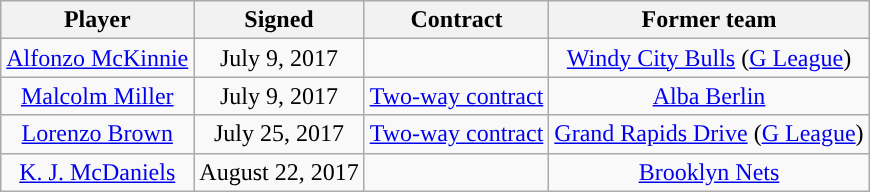<table class="wikitable sortable sortable" style="text-align: center">
<tr>
<th>Player</th>
<th>Signed</th>
<th>Contract</th>
<th>Former team</th>
</tr>
<tr>
<td><a href='#'>Alfonzo McKinnie</a></td>
<td>July 9, 2017</td>
<td></td>
<td><a href='#'>Windy City Bulls</a> (<a href='#'>G League</a>)</td>
</tr>
<tr>
<td><a href='#'>Malcolm Miller</a></td>
<td>July 9, 2017</td>
<td><a href='#'>Two-way contract</a></td>
<td> <a href='#'>Alba Berlin</a></td>
</tr>
<tr>
<td><a href='#'>Lorenzo Brown</a></td>
<td>July 25, 2017</td>
<td><a href='#'>Two-way contract</a></td>
<td><a href='#'>Grand Rapids Drive</a> (<a href='#'>G League</a>)</td>
</tr>
<tr>
<td><a href='#'>K. J. McDaniels</a></td>
<td>August 22, 2017</td>
<td></td>
<td><a href='#'>Brooklyn Nets</a></td>
</tr>
</table>
